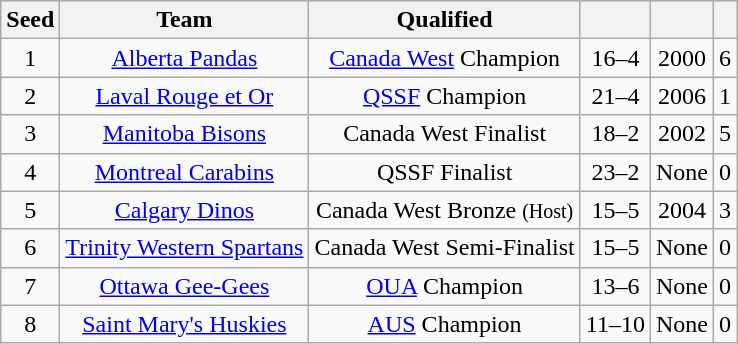<table class="wikitable sortable" style="text-align: center;">
<tr bgcolor="#efefef" align=center>
<th align=left>Seed</th>
<th align=left>Team</th>
<th align=left>Qualified</th>
<th align=left></th>
<th align=left></th>
<th align=left></th>
</tr>
<tr align=center>
<td>1</td>
<td><a href='#'>Alberta Pandas</a></td>
<td><a href='#'>Canada West</a> Champion</td>
<td>16–4</td>
<td>2000</td>
<td>6</td>
</tr>
<tr align=center>
<td>2</td>
<td><a href='#'>Laval Rouge et Or</a></td>
<td><a href='#'>QSSF</a> Champion</td>
<td>21–4</td>
<td>2006</td>
<td>1</td>
</tr>
<tr align=center>
<td>3</td>
<td><a href='#'>Manitoba Bisons</a></td>
<td>Canada West Finalist</td>
<td>18–2</td>
<td>2002</td>
<td>5</td>
</tr>
<tr align=center>
<td>4</td>
<td><a href='#'>Montreal Carabins</a></td>
<td>QSSF Finalist</td>
<td>23–2</td>
<td>None</td>
<td>0</td>
</tr>
<tr align=center>
<td>5</td>
<td><a href='#'>Calgary Dinos</a></td>
<td>Canada West Bronze <small>(Host)</small></td>
<td>15–5</td>
<td>2004</td>
<td>3</td>
</tr>
<tr align=center>
<td>6</td>
<td><a href='#'>Trinity Western Spartans</a></td>
<td>Canada West Semi-Finalist</td>
<td>15–5</td>
<td>None</td>
<td>0</td>
</tr>
<tr align=center>
<td>7</td>
<td><a href='#'>Ottawa Gee-Gees</a></td>
<td><a href='#'>OUA</a> Champion</td>
<td>13–6</td>
<td>None</td>
<td>0</td>
</tr>
<tr align=center>
<td>8</td>
<td><a href='#'>Saint Mary's Huskies</a></td>
<td><a href='#'>AUS</a> Champion</td>
<td>11–10</td>
<td>None</td>
<td>0</td>
</tr>
</table>
